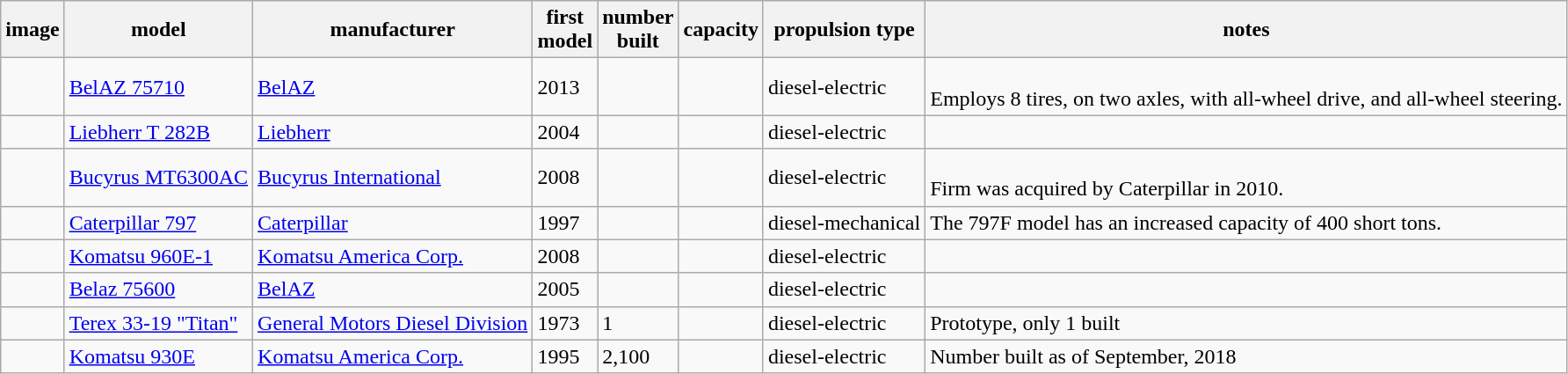<table class="wikitable sortable">
<tr>
<th>image</th>
<th>model</th>
<th>manufacturer</th>
<th>first<br>model</th>
<th>number<br>built</th>
<th>capacity</th>
<th>propulsion type</th>
<th>notes</th>
</tr>
<tr>
<td></td>
<td><a href='#'>BelAZ 75710</a></td>
<td><a href='#'>BelAZ</a></td>
<td>2013</td>
<td></td>
<td></td>
<td>diesel-electric</td>
<td><br>Employs 8 tires, on two axles, with all-wheel drive, and all-wheel steering.</td>
</tr>
<tr>
<td></td>
<td><a href='#'>Liebherr T 282B</a></td>
<td><a href='#'>Liebherr</a></td>
<td>2004</td>
<td></td>
<td></td>
<td>diesel-electric</td>
<td></td>
</tr>
<tr>
<td></td>
<td><a href='#'>Bucyrus MT6300AC</a></td>
<td><a href='#'>Bucyrus International</a></td>
<td>2008</td>
<td></td>
<td></td>
<td>diesel-electric</td>
<td><br>Firm was acquired by Caterpillar in 2010.</td>
</tr>
<tr>
<td></td>
<td><a href='#'>Caterpillar 797</a></td>
<td><a href='#'>Caterpillar</a></td>
<td>1997</td>
<td></td>
<td></td>
<td>diesel-mechanical</td>
<td>The 797F model has an increased capacity of 400 short tons.</td>
</tr>
<tr>
<td></td>
<td><a href='#'>Komatsu 960E-1</a></td>
<td><a href='#'>Komatsu America Corp.</a></td>
<td>2008</td>
<td></td>
<td></td>
<td>diesel-electric</td>
<td></td>
</tr>
<tr>
<td></td>
<td><a href='#'>Belaz 75600</a></td>
<td><a href='#'>BelAZ</a></td>
<td>2005</td>
<td></td>
<td></td>
<td>diesel-electric</td>
<td></td>
</tr>
<tr>
<td></td>
<td><a href='#'>Terex 33-19 "Titan"</a></td>
<td><a href='#'>General Motors Diesel Division</a></td>
<td>1973</td>
<td>1</td>
<td></td>
<td>diesel-electric</td>
<td>Prototype, only 1 built</td>
</tr>
<tr>
<td></td>
<td><a href='#'>Komatsu 930E</a></td>
<td><a href='#'>Komatsu America Corp.</a></td>
<td>1995</td>
<td>2,100</td>
<td></td>
<td>diesel-electric</td>
<td>Number built as of September, 2018</td>
</tr>
</table>
